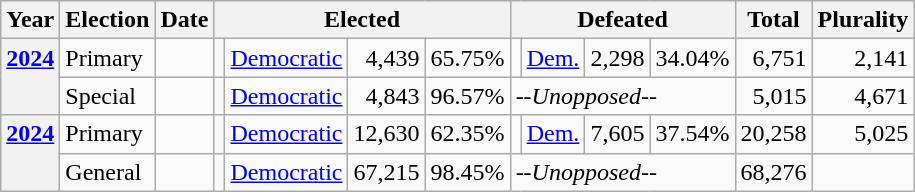<table class=wikitable>
<tr>
<th>Year</th>
<th>Election</th>
<th>Date</th>
<th ! colspan="4">Elected</th>
<th ! colspan="4">Defeated</th>
<th>Total</th>
<th>Plurality</th>
</tr>
<tr>
<th rowspan="2" valign="top"><a href='#'>2024</a><br></th>
<td valign="top">Primary</td>
<td valign="top"></td>
<td valign="top"></td>
<td valign="top" ><a href='#'>Democratic</a></td>
<td valign="top" align="right">4,439</td>
<td valign="top" align="right">65.75%</td>
<td valign="top"></td>
<td valign="top" ><a href='#'>Dem.</a></td>
<td valign="top" align="right">2,298</td>
<td valign="top" align="right">34.04%</td>
<td valign="top" align="right">6,751</td>
<td valign="top" align="right">2,141</td>
</tr>
<tr>
<td valign="top">Special</td>
<td valign="top"></td>
<td valign="top"></td>
<td valign="top" ><a href='#'>Democratic</a></td>
<td valign="top" align="right">4,843</td>
<td valign="top" align="right">96.57%</td>
<td valign="top" colspan="4"><em>--Unopposed--</em></td>
<td valign="top" align="right">5,015</td>
<td valign="top" align="right">4,671</td>
</tr>
<tr>
<th valign="top" rowspan="2"><a href='#'>2024</a></th>
<td>Primary</td>
<td></td>
<td></td>
<td valign="top" ><a href='#'>Democratic</a></td>
<td align="right">12,630</td>
<td align="right">62.35%</td>
<td></td>
<td valign="top" ><a href='#'>Dem.</a></td>
<td align="right">7,605</td>
<td align="right">37.54%</td>
<td align="right">20,258</td>
<td align="right">5,025</td>
</tr>
<tr>
<td>General</td>
<td></td>
<td></td>
<td valign="top" ><a href='#'>Democratic</a></td>
<td align="right">67,215</td>
<td align="right">98.45%</td>
<td colspan="4"><em>--Unopposed--</em></td>
<td align="right">68,276</td>
<td align="right"></td>
</tr>
</table>
